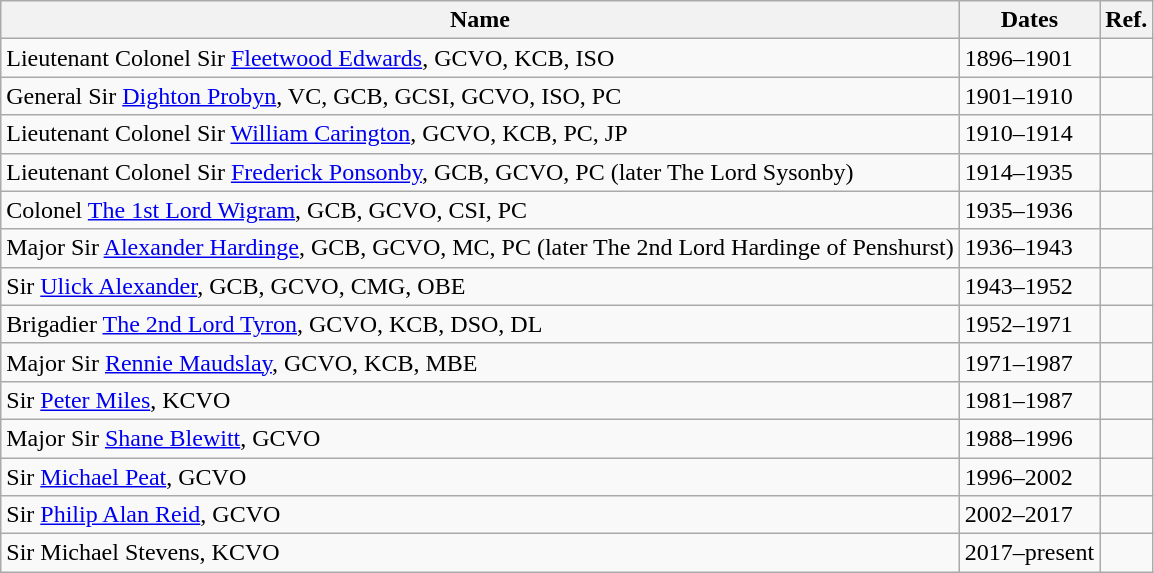<table class="wikitable">
<tr>
<th>Name</th>
<th>Dates</th>
<th>Ref.</th>
</tr>
<tr>
<td>Lieutenant Colonel Sir <a href='#'>Fleetwood Edwards</a>, GCVO, KCB, ISO</td>
<td>1896–1901</td>
<td></td>
</tr>
<tr>
<td>General Sir <a href='#'>Dighton Probyn</a>, VC, GCB, GCSI, GCVO, ISO, PC</td>
<td>1901–1910</td>
<td></td>
</tr>
<tr>
<td>Lieutenant Colonel Sir <a href='#'>William Carington</a>, GCVO, KCB, PC, JP</td>
<td>1910–1914</td>
<td></td>
</tr>
<tr>
<td>Lieutenant Colonel Sir <a href='#'>Frederick Ponsonby</a>, GCB, GCVO, PC (later The Lord Sysonby)</td>
<td>1914–1935</td>
<td></td>
</tr>
<tr>
<td>Colonel <a href='#'>The 1st Lord Wigram</a>, GCB, GCVO, CSI, PC</td>
<td>1935–1936</td>
<td></td>
</tr>
<tr>
<td>Major Sir <a href='#'>Alexander Hardinge</a>, GCB, GCVO, MC, PC (later The 2nd Lord Hardinge of Penshurst)</td>
<td>1936–1943</td>
<td></td>
</tr>
<tr>
<td>Sir <a href='#'>Ulick Alexander</a>, GCB, GCVO, CMG, OBE</td>
<td>1943–1952</td>
<td></td>
</tr>
<tr>
<td>Brigadier <a href='#'>The 2nd Lord Tyron</a>, GCVO, KCB, DSO, DL</td>
<td>1952–1971</td>
<td></td>
</tr>
<tr>
<td>Major Sir <a href='#'>Rennie Maudslay</a>, GCVO, KCB, MBE</td>
<td>1971–1987</td>
<td></td>
</tr>
<tr>
<td>Sir <a href='#'>Peter Miles</a>, KCVO</td>
<td>1981–1987</td>
<td></td>
</tr>
<tr>
<td>Major Sir <a href='#'>Shane Blewitt</a>, GCVO</td>
<td>1988–1996</td>
<td></td>
</tr>
<tr>
<td>Sir <a href='#'>Michael Peat</a>, GCVO</td>
<td>1996–2002</td>
<td></td>
</tr>
<tr>
<td>Sir <a href='#'>Philip Alan Reid</a>, GCVO</td>
<td>2002–2017</td>
<td></td>
</tr>
<tr>
<td>Sir Michael Stevens, KCVO</td>
<td>2017–present</td>
<td></td>
</tr>
</table>
